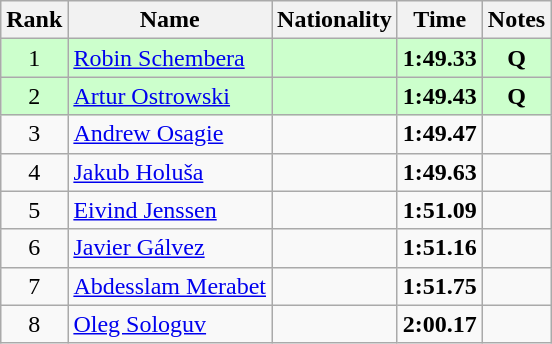<table class="wikitable sortable" style="text-align:center">
<tr>
<th>Rank</th>
<th>Name</th>
<th>Nationality</th>
<th>Time</th>
<th>Notes</th>
</tr>
<tr bgcolor=ccffcc>
<td>1</td>
<td align=left><a href='#'>Robin Schembera</a></td>
<td align=left></td>
<td><strong>1:49.33</strong></td>
<td><strong>Q</strong></td>
</tr>
<tr bgcolor=ccffcc>
<td>2</td>
<td align=left><a href='#'>Artur Ostrowski</a></td>
<td align=left></td>
<td><strong>1:49.43</strong></td>
<td><strong>Q</strong></td>
</tr>
<tr>
<td>3</td>
<td align=left><a href='#'>Andrew Osagie</a></td>
<td align=left></td>
<td><strong>1:49.47</strong></td>
<td></td>
</tr>
<tr>
<td>4</td>
<td align=left><a href='#'>Jakub Holuša</a></td>
<td align=left></td>
<td><strong>1:49.63</strong></td>
<td></td>
</tr>
<tr>
<td>5</td>
<td align=left><a href='#'>Eivind Jenssen</a></td>
<td align=left></td>
<td><strong>1:51.09</strong></td>
<td></td>
</tr>
<tr>
<td>6</td>
<td align=left><a href='#'>Javier Gálvez</a></td>
<td align=left></td>
<td><strong>1:51.16</strong></td>
<td></td>
</tr>
<tr>
<td>7</td>
<td align=left><a href='#'>Abdesslam Merabet</a></td>
<td align=left></td>
<td><strong>1:51.75</strong></td>
<td></td>
</tr>
<tr>
<td>8</td>
<td align=left><a href='#'>Oleg Sologuv</a></td>
<td align=left></td>
<td><strong>2:00.17</strong></td>
<td></td>
</tr>
</table>
